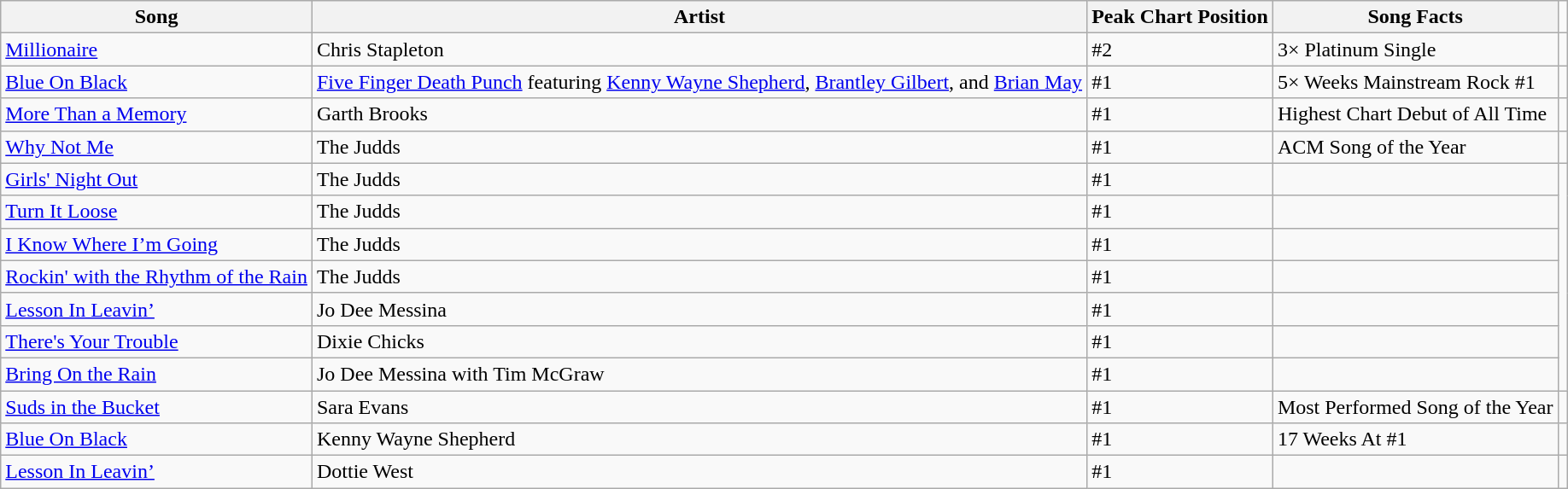<table class="wikitable">
<tr>
<th>Song</th>
<th>Artist</th>
<th>Peak Chart Position</th>
<th>Song Facts</th>
</tr>
<tr>
<td><a href='#'>Millionaire</a></td>
<td>Chris Stapleton</td>
<td>#2</td>
<td>3× Platinum Single</td>
<td></td>
</tr>
<tr>
<td><a href='#'>Blue On Black</a></td>
<td><a href='#'>Five Finger Death Punch</a> featuring <a href='#'>Kenny Wayne Shepherd</a>, <a href='#'>Brantley Gilbert</a>, and <a href='#'>Brian May</a></td>
<td>#1</td>
<td>5× Weeks Mainstream Rock #1</td>
<td></td>
</tr>
<tr>
<td><a href='#'>More Than a Memory</a></td>
<td>Garth Brooks</td>
<td>#1</td>
<td>Highest Chart Debut of All Time</td>
<td></td>
</tr>
<tr>
<td><a href='#'>Why Not Me</a></td>
<td>The Judds</td>
<td>#1</td>
<td>ACM Song of the Year</td>
<td></td>
</tr>
<tr>
<td><a href='#'>Girls' Night Out</a></td>
<td>The Judds</td>
<td>#1</td>
<td></td>
</tr>
<tr>
<td><a href='#'>Turn It Loose</a></td>
<td>The Judds</td>
<td>#1</td>
<td></td>
</tr>
<tr>
<td><a href='#'>I Know Where I’m Going</a></td>
<td>The Judds</td>
<td>#1</td>
<td></td>
</tr>
<tr>
<td><a href='#'>Rockin' with the Rhythm of the Rain</a></td>
<td>The Judds</td>
<td>#1</td>
<td></td>
</tr>
<tr>
<td><a href='#'>Lesson In Leavin’</a></td>
<td>Jo Dee Messina</td>
<td>#1</td>
<td></td>
</tr>
<tr>
<td><a href='#'>There's Your Trouble</a></td>
<td>Dixie Chicks</td>
<td>#1</td>
<td></td>
</tr>
<tr>
<td><a href='#'>Bring On the Rain</a></td>
<td>Jo Dee Messina with Tim McGraw</td>
<td>#1</td>
<td></td>
</tr>
<tr>
<td><a href='#'>Suds in the Bucket</a></td>
<td>Sara Evans</td>
<td>#1</td>
<td>Most Performed Song of the Year</td>
<td></td>
</tr>
<tr>
<td><a href='#'>Blue On Black</a></td>
<td>Kenny Wayne Shepherd</td>
<td>#1</td>
<td>17 Weeks At #1</td>
<td></td>
</tr>
<tr>
<td><a href='#'>Lesson In Leavin’</a></td>
<td>Dottie West</td>
<td>#1</td>
<td></td>
</tr>
</table>
